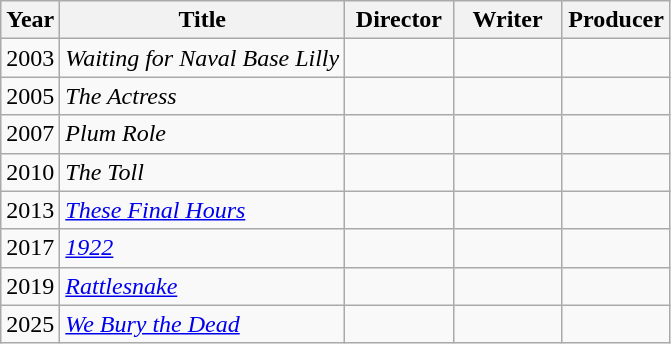<table class="wikitable">
<tr>
<th>Year</th>
<th>Title</th>
<th width=65>Director</th>
<th width=65>Writer</th>
<th width=65>Producer</th>
</tr>
<tr>
<td>2003</td>
<td><em>Waiting for Naval Base Lilly</em></td>
<td></td>
<td></td>
<td></td>
</tr>
<tr>
<td>2005</td>
<td><em>The Actress</em></td>
<td></td>
<td></td>
<td></td>
</tr>
<tr>
<td>2007</td>
<td><em>Plum Role</em></td>
<td></td>
<td></td>
<td></td>
</tr>
<tr>
<td>2010</td>
<td><em>The Toll</em></td>
<td></td>
<td></td>
<td></td>
</tr>
<tr>
<td>2013</td>
<td><em><a href='#'>These Final Hours</a></em></td>
<td></td>
<td></td>
<td></td>
</tr>
<tr>
<td>2017</td>
<td><em><a href='#'>1922</a></em></td>
<td></td>
<td></td>
<td></td>
</tr>
<tr>
<td>2019</td>
<td><em><a href='#'>Rattlesnake</a></em></td>
<td></td>
<td></td>
<td></td>
</tr>
<tr>
<td>2025</td>
<td><em><a href='#'>We Bury the Dead</a></em></td>
<td></td>
<td></td>
<td></td>
</tr>
</table>
